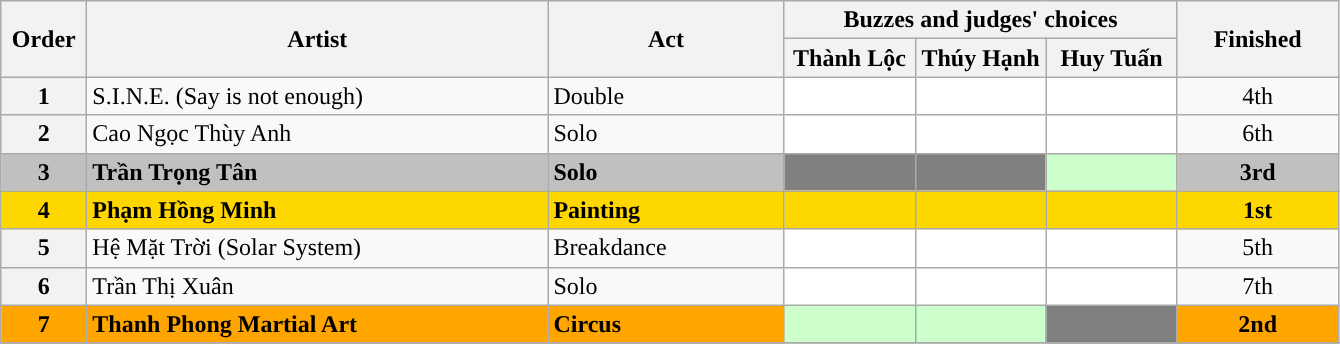<table class=wikitable>
<tr>
<th rowspan=2 width=50>Order</th>
<th rowspan=2 width=300>Artist</th>
<th rowspan=2 width=150>Act</th>
<th colspan=3 width=240>Buzzes and judges' choices</th>
<th rowspan=2 width=100>Finished</th>
</tr>
<tr>
<th width="80">Thành Lộc</th>
<th width=80>Thúy Hạnh</th>
<th width=80>Huy Tuấn</th>
</tr>
<tr>
<th>1</th>
<td>S.I.N.E. (Say is not enough)</td>
<td>Double</td>
<td align=center bgcolor=white></td>
<td align=center bgcolor=white></td>
<td align=center bgcolor=white></td>
<td align=center>4th</td>
</tr>
<tr>
<th>2</th>
<td>Cao Ngọc Thùy Anh</td>
<td>Solo</td>
<td align=center bgcolor=white></td>
<td align=center bgcolor=white></td>
<td align=center bgcolor=white></td>
<td align=center>6th</td>
</tr>
<tr>
<td align=center bgcolor=silver><strong>3</strong></td>
<td bgcolor=silver><strong>Trần Trọng Tân</strong></td>
<td bgcolor=silver><strong>Solo</strong></td>
<td align=center bgcolor=gray></td>
<td align=center bgcolor=gray></td>
<td align=center bgcolor="#cfc"></td>
<td align=center bgcolor=silver><strong>3rd</strong></td>
</tr>
<tr>
<td align=center bgcolor=gold><strong>4</strong></td>
<td bgcolor=gold><strong>Phạm Hồng Minh</strong></td>
<td bgcolor=gold><strong>Painting</strong></td>
<td align=center bgcolor=gold></td>
<td align=center bgcolor=gold></td>
<td align=center bgcolor=gold></td>
<td align=center bgcolor=gold><strong>1st</strong></td>
</tr>
<tr>
<th>5</th>
<td>Hệ Mặt Trời (Solar System)</td>
<td>Breakdance</td>
<td align=center bgcolor=white></td>
<td align=center bgcolor=white></td>
<td align=center bgcolor=white></td>
<td align=center>5th</td>
</tr>
<tr>
<th>6</th>
<td>Trần Thị Xuân</td>
<td>Solo</td>
<td align=center bgcolor=white></td>
<td align=center bgcolor=white></td>
<td align=center bgcolor=white></td>
<td align=center>7th</td>
</tr>
<tr>
<td align=center bgcolor=orange><strong>7</strong></td>
<td bgcolor=orange><strong>Thanh Phong Martial Art</strong></td>
<td bgcolor=orange><strong>Circus</strong></td>
<td align=center bgcolor="#cfc"></td>
<td align=center bgcolor="#cfc"></td>
<td align=center bgcolor=gray></td>
<td align=center  bgcolor=orange><strong>2nd</strong></td>
</tr>
<tr>
</tr>
</table>
